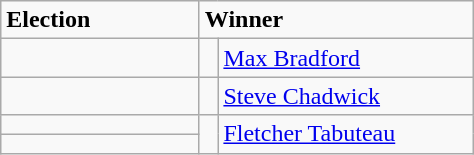<table class="wikitable">
<tr>
<td width=125><strong>Election</strong></td>
<td width=175 colspan=2><strong>Winner</strong></td>
</tr>
<tr>
<td></td>
<td width=5 bgcolor=></td>
<td><a href='#'>Max Bradford</a></td>
</tr>
<tr>
<td></td>
<td bgcolor=></td>
<td><a href='#'>Steve Chadwick</a></td>
</tr>
<tr>
<td></td>
<td rowspan=2 bgcolor=></td>
<td rowspan=2><a href='#'>Fletcher Tabuteau</a></td>
</tr>
<tr>
<td></td>
</tr>
</table>
